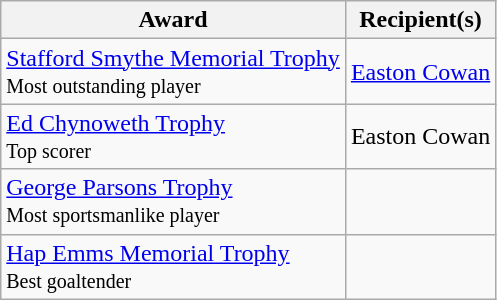<table class="wikitable">
<tr>
<th>Award</th>
<th>Recipient(s)</th>
</tr>
<tr>
<td><a href='#'>Stafford Smythe Memorial Trophy</a> <br><small>Most outstanding player</small></td>
<td><a href='#'>Easton Cowan</a> </td>
</tr>
<tr>
<td><a href='#'>Ed Chynoweth Trophy</a><br><small>Top scorer</small></td>
<td>Easton Cowan </td>
</tr>
<tr>
<td><a href='#'>George Parsons Trophy</a><br><small>Most sportsmanlike player</small></td>
<td></td>
</tr>
<tr>
<td><a href='#'>Hap Emms Memorial Trophy</a><br><small>Best goaltender</small></td>
<td></td>
</tr>
</table>
